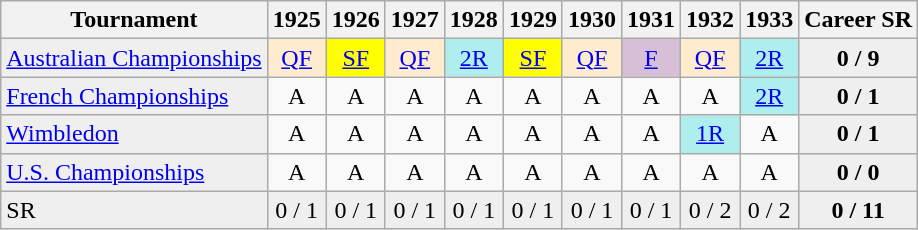<table class="wikitable">
<tr>
<th>Tournament</th>
<th>1925</th>
<th>1926</th>
<th>1927</th>
<th>1928</th>
<th>1929</th>
<th>1930</th>
<th>1931</th>
<th>1932</th>
<th>1933</th>
<th>Career SR</th>
</tr>
<tr>
<td style="background:#EFEFEF;"><a href='#'>Australian Championships</a></td>
<td align="center" style="background:#ffebcd;"><a href='#'>QF</a></td>
<td align="center" style="background:yellow;"><a href='#'>SF</a></td>
<td align="center" style="background:#ffebcd;"><a href='#'>QF</a></td>
<td align="center" style="background:#afeeee;"><a href='#'>2R</a></td>
<td align="center" style="background:yellow;"><a href='#'>SF</a></td>
<td align="center" style="background:#ffebcd;"><a href='#'>QF</a></td>
<td align="center" style="background:#D8BFD8;"><a href='#'>F</a></td>
<td align="center" style="background:#ffebcd;"><a href='#'>QF</a></td>
<td align="center" style="background:#afeeee;"><a href='#'>2R</a></td>
<td align="center" style="background:#EFEFEF;"><strong>0 / 9</strong></td>
</tr>
<tr>
<td style="background:#EFEFEF;"><a href='#'>French Championships</a></td>
<td align="center">A</td>
<td align="center">A</td>
<td align="center">A</td>
<td align="center">A</td>
<td align="center">A</td>
<td align="center">A</td>
<td align="center">A</td>
<td align="center">A</td>
<td align="center" style="background:#afeeee;"><a href='#'>2R</a></td>
<td align="center" style="background:#EFEFEF;"><strong>0 / 1</strong></td>
</tr>
<tr>
<td style="background:#EFEFEF;"><a href='#'>Wimbledon</a></td>
<td align="center">A</td>
<td align="center">A</td>
<td align="center">A</td>
<td align="center">A</td>
<td align="center">A</td>
<td align="center">A</td>
<td align="center">A</td>
<td align="center" style="background:#afeeee;"><a href='#'>1R</a></td>
<td align="center">A</td>
<td align="center" style="background:#EFEFEF;"><strong>0 / 1</strong></td>
</tr>
<tr>
<td style="background:#EFEFEF;"><a href='#'>U.S. Championships</a></td>
<td align="center">A</td>
<td align="center">A</td>
<td align="center">A</td>
<td align="center">A</td>
<td align="center">A</td>
<td align="center">A</td>
<td align="center">A</td>
<td align="center">A</td>
<td align="center">A</td>
<td align="center" style="background:#EFEFEF;"><strong>0 / 0</strong></td>
</tr>
<tr>
<td style="background:#EFEFEF;">SR</td>
<td align="center" style="background:#EFEFEF;">0 / 1</td>
<td align="center" style="background:#EFEFEF;">0 / 1</td>
<td align="center" style="background:#EFEFEF;">0 / 1</td>
<td align="center" style="background:#EFEFEF;">0 / 1</td>
<td align="center" style="background:#EFEFEF;">0 / 1</td>
<td align="center" style="background:#EFEFEF;">0 / 1</td>
<td align="center" style="background:#EFEFEF;">0 / 1</td>
<td align="center" style="background:#EFEFEF;">0 / 2</td>
<td align="center" style="background:#EFEFEF;">0 / 2</td>
<td align="center" style="background:#EFEFEF;"><strong>0 / 11</strong></td>
</tr>
</table>
